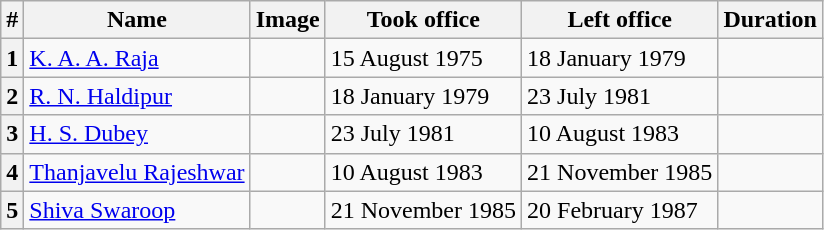<table class="wikitable sortable">
<tr>
<th>#</th>
<th>Name</th>
<th>Image</th>
<th>Took office</th>
<th>Left office</th>
<th>Duration</th>
</tr>
<tr>
<th>1</th>
<td><a href='#'>K. A. A. Raja</a></td>
<td></td>
<td>15 August 1975</td>
<td>18 January 1979</td>
<td></td>
</tr>
<tr>
<th>2</th>
<td><a href='#'>R. N. Haldipur</a></td>
<td></td>
<td>18 January 1979</td>
<td>23 July 1981</td>
<td></td>
</tr>
<tr>
<th>3</th>
<td><a href='#'>H. S. Dubey</a></td>
<td></td>
<td>23 July 1981</td>
<td>10 August 1983</td>
<td></td>
</tr>
<tr>
<th>4</th>
<td><a href='#'>Thanjavelu Rajeshwar</a></td>
<td></td>
<td>10 August 1983</td>
<td>21 November 1985</td>
<td></td>
</tr>
<tr>
<th>5</th>
<td><a href='#'>Shiva Swaroop</a></td>
<td></td>
<td>21 November 1985</td>
<td>20 February 1987</td>
<td></td>
</tr>
</table>
